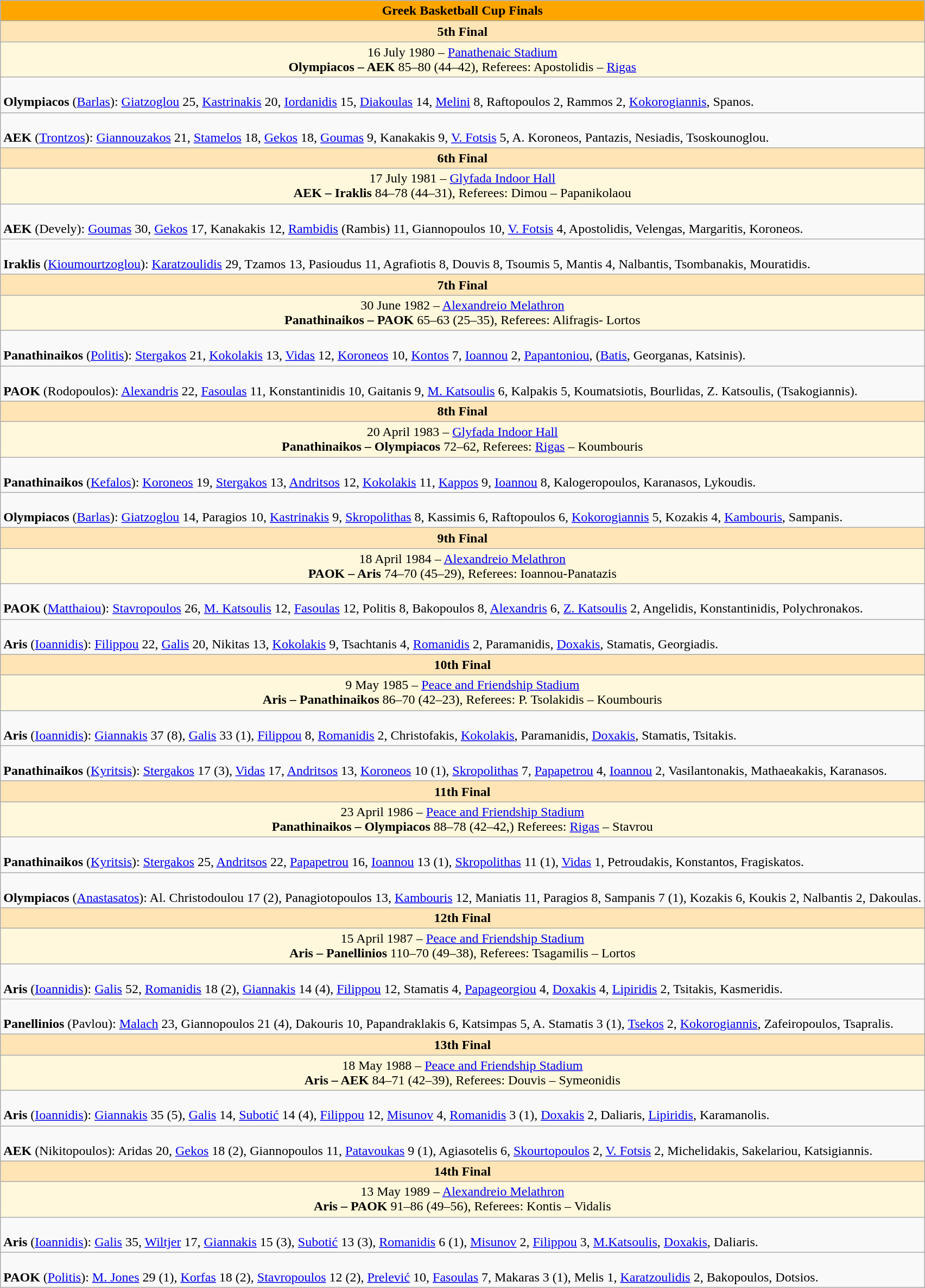<table class="wikitable">
<tr>
<td align="center" bgcolor= #ffa500><strong>Greek Basketball Cup Finals</strong></td>
</tr>
<tr>
<td align="center" bgcolor= #ffe4b5><strong>5th Final</strong></td>
</tr>
<tr>
<td align="center" bgcolor= #fff8dc>16 July 1980 – <a href='#'>Panathenaic Stadium</a><br><strong>Olympiacos – AEK</strong> 85–80 (44–42),
Referees: Apostolidis – <a href='#'>Rigas</a></td>
</tr>
<tr>
<td><br><strong>Olympiacos</strong> (<a href='#'>Barlas</a>): <a href='#'>Giatzoglou</a> 25, <a href='#'>Kastrinakis</a> 20, <a href='#'>Iordanidis</a> 15, <a href='#'>Diakoulas</a> 14, <a href='#'>Melini</a> 8, Raftopoulos 2, Rammos 2, <a href='#'>Kokorogiannis</a>, Spanos.</td>
</tr>
<tr>
<td><br><strong>AEK</strong> (<a href='#'>Trontzos</a>): <a href='#'>Giannouzakos</a> 21, <a href='#'>Stamelos</a> 18, <a href='#'>Gekos</a> 18, <a href='#'>Goumas</a> 9, Kanakakis 9, <a href='#'>V. Fotsis</a> 5, A. Koroneos, Pantazis, Nesiadis, Tsoskounoglou.</td>
</tr>
<tr>
<td align="center" bgcolor= #ffe4b5> <strong> 6th Final </strong></td>
</tr>
<tr>
<td align="center" bgcolor= #fff8dc>17 July 1981 – <a href='#'>Glyfada Indoor Hall</a><br><strong>AEK – Iraklis</strong> 84–78 (44–31),
Referees: Dimou – Papanikolaou</td>
</tr>
<tr>
<td><br><strong>AEK</strong> (Devely): <a href='#'>Goumas</a> 30, <a href='#'>Gekos</a> 17, Kanakakis 12, <a href='#'>Rambidis</a> (Rambis) 11, Giannopoulos 10, <a href='#'>V. Fotsis</a> 4, Apostolidis, Velengas, Margaritis, Koroneos.</td>
</tr>
<tr>
<td><br><strong>Iraklis</strong> (<a href='#'>Kioumourtzoglou</a>): <a href='#'>Karatzoulidis</a> 29, Tzamos 13, Pasioudus 11, Agrafiotis 8, Douvis 8, Tsoumis 5, Mantis 4, Nalbantis, Tsombanakis, Mouratidis.</td>
</tr>
<tr>
<td align="center" bgcolor= #ffe4b5> <strong>7th Final</strong></td>
</tr>
<tr>
<td align="center" bgcolor= #fff8dc>30 June 1982 – <a href='#'>Alexandreio Melathron</a><br><strong>Panathinaikos – PAOK</strong> 65–63 (25–35),
Referees: Alifragis- Lortos</td>
</tr>
<tr>
<td><br><strong>Panathinaikos</strong> (<a href='#'>Politis</a>): <a href='#'>Stergakos</a> 21, <a href='#'>Kokolakis</a> 13, <a href='#'>Vidas</a> 12, <a href='#'>Koroneos</a> 10, <a href='#'>Kontos</a> 7, <a href='#'>Ioannou</a> 2, <a href='#'>Papantoniou</a>, (<a href='#'>Batis</a>, Georganas, Katsinis).</td>
</tr>
<tr>
<td><br><strong>PAOK</strong> (Rodopoulos): <a href='#'>Alexandris</a> 22, <a href='#'>Fasoulas</a> 11, Konstantinidis 10, Gaitanis 9, <a href='#'>Μ. Katsoulis</a> 6, Kalpakis 5, Koumatsiotis, Bourlidas, Ζ. Katsoulis, (Tsakogiannis).</td>
</tr>
<tr>
<td align="center" bgcolor= #ffe4b5> <strong>8th Final</strong></td>
</tr>
<tr>
<td align="center" bgcolor= #fff8dc>20 April 1983 – <a href='#'>Glyfada Indoor Hall</a><br><strong>Panathinaikos – Olympiacos</strong> 72–62,
Referees: <a href='#'>Rigas</a> – Koumbouris</td>
</tr>
<tr>
<td><br><strong>Panathinaikos</strong> (<a href='#'>Kefalos</a>): <a href='#'>Koroneos</a> 19, <a href='#'>Stergakos</a> 13, <a href='#'>Andritsos</a> 12, <a href='#'>Kokolakis</a> 11, <a href='#'>Kappos</a> 9, <a href='#'>Ioannou</a> 8, Kalogeropoulos, Karanasos, Lykoudis.</td>
</tr>
<tr>
<td><br><strong>Olympiacos</strong> (<a href='#'>Barlas</a>): <a href='#'>Giatzoglou</a> 14, Paragios 10, <a href='#'>Kastrinakis</a> 9, <a href='#'>Skropolithas</a> 8, Kassimis 6, Raftopoulos 6, <a href='#'>Kokorogiannis</a> 5, Kozakis 4, <a href='#'>Kambouris</a>, Sampanis.</td>
</tr>
<tr>
<td align="center" bgcolor= #ffe4b5> <strong> 9th Final </strong></td>
</tr>
<tr>
<td align="center" bgcolor= #fff8dc>18 April 1984 – <a href='#'>Alexandreio Melathron</a><br><strong>PAOK – Aris</strong> 74–70 (45–29),
Referees: Ioannou-Panatazis</td>
</tr>
<tr>
<td><br><strong>PAOK</strong> (<a href='#'>Matthaiou</a>): <a href='#'>Stavropoulos</a> 26, <a href='#'>Μ. Katsoulis</a> 12, <a href='#'>Fasoulas</a> 12, Politis 8, Bakopoulos 8, <a href='#'>Alexandris</a> 6, <a href='#'>Z. Katsoulis</a> 2, Angelidis, Konstantinidis, Polychronakos.</td>
</tr>
<tr>
<td><br><strong>Aris</strong> (<a href='#'>Ioannidis</a>): <a href='#'>Filippou</a> 22, <a href='#'>Galis</a> 20, Nikitas 13, <a href='#'>Kokolakis</a> 9, Tsachtanis 4, <a href='#'>Romanidis</a> 2, Paramanidis, <a href='#'>Doxakis</a>, Stamatis, Georgiadis.</td>
</tr>
<tr>
<td align="center" bgcolor= #ffe4b5> <strong> 10th Final </strong></td>
</tr>
<tr>
<td align="center" bgcolor= #fff8dc>9 May 1985 – <a href='#'>Peace and Friendship Stadium</a><br><strong>Aris – Panathinaikos</strong> 86–70 (42–23),
Referees: P. Tsolakidis – Koumbouris</td>
</tr>
<tr>
<td><br><strong>Aris</strong> (<a href='#'>Ioannidis</a>): <a href='#'>Giannakis</a> 37 (8), <a href='#'>Galis</a> 33 (1), <a href='#'>Filippou</a> 8, <a href='#'>Romanidis</a> 2, Christofakis, <a href='#'>Kokolakis</a>, Paramanidis, <a href='#'>Doxakis</a>, Stamatis, Tsitakis.</td>
</tr>
<tr>
<td><br><strong>Panathinaikos</strong> (<a href='#'>Kyritsis</a>): <a href='#'>Stergakos</a> 17 (3), <a href='#'>Vidas</a> 17, <a href='#'>Andritsos</a> 13, <a href='#'>Koroneos</a> 10 (1), <a href='#'>Skropolithas</a> 7, <a href='#'>Papapetrou</a> 4, <a href='#'>Ioannou</a> 2, Vasilantonakis, Mathaeakakis, Karanasos.</td>
</tr>
<tr>
<td align="center" bgcolor= #ffe4b5> <strong> 11th Final </strong></td>
</tr>
<tr>
<td align="center" bgcolor= #fff8dc>23 April 1986 – <a href='#'>Peace and Friendship Stadium</a><br><strong>Panathinaikos – Olympiacos</strong> 88–78 (42–42,)
Referees: <a href='#'>Rigas</a> – Stavrou</td>
</tr>
<tr>
<td><br><strong>Panathinaikos</strong> (<a href='#'>Kyritsis</a>): <a href='#'>Stergakos</a> 25, <a href='#'>Andritsos</a> 22, <a href='#'>Papapetrou</a> 16, <a href='#'>Ioannou</a> 13 (1), <a href='#'>Skropolithas</a> 11 (1), <a href='#'>Vidas</a> 1, Petroudakis, Konstantos, Fragiskatos.</td>
</tr>
<tr>
<td><br><strong>Olympiacos</strong> (<a href='#'>Anastasatos</a>): Al. Christodoulou 17 (2), Panagiotopoulos 13, <a href='#'>Kambouris</a> 12, Maniatis 11, Paragios 8, Sampanis 7 (1), Kozakis 6, Koukis 2, Nalbantis 2, Dakoulas.</td>
</tr>
<tr>
<td align="center" bgcolor= #ffe4b5> <strong> 12th Final </strong></td>
</tr>
<tr>
<td align="center" bgcolor= #fff8dc>15 April 1987 – <a href='#'>Peace and Friendship Stadium</a><br><strong>Aris – Panellinios</strong> 110–70 (49–38),
Referees: Tsagamilis – Lortos</td>
</tr>
<tr>
<td><br><strong>Aris</strong> (<a href='#'>Ioannidis</a>): <a href='#'>Galis</a> 52, <a href='#'>Romanidis</a> 18 (2), <a href='#'>Giannakis</a> 14 (4), <a href='#'>Filippou</a> 12, Stamatis 4, <a href='#'>Papageorgiou</a> 4, <a href='#'>Doxakis</a> 4, <a href='#'>Lipiridis</a> 2, Tsitakis, Kasmeridis.</td>
</tr>
<tr>
<td><br><strong>Panellinios</strong> (Pavlou): <a href='#'>Malach</a> 23, Giannopoulos 21 (4), Dakouris 10, Papandraklakis 6, Katsimpas 5, A. Stamatis 3 (1), <a href='#'>Tsekos</a> 2, <a href='#'>Kokorogiannis</a>, Zafeiropoulos, Tsapralis.</td>
</tr>
<tr>
<td align="center" bgcolor= #ffe4b5> <strong>13th Final</strong></td>
</tr>
<tr>
<td align="center" bgcolor= #fff8dc>18 May 1988 – <a href='#'>Peace and Friendship Stadium</a><br><strong>Aris – AEK</strong> 84–71 (42–39),
Referees: Douvis – Symeonidis</td>
</tr>
<tr>
<td><br><strong>Aris</strong> (<a href='#'>Ioannidis</a>): <a href='#'>Giannakis</a> 35 (5), <a href='#'>Galis</a> 14, <a href='#'>Subotić</a> 14 (4), <a href='#'>Filippou</a> 12, <a href='#'>Misunov</a> 4, <a href='#'>Romanidis</a> 3 (1), <a href='#'>Doxakis</a> 2, Daliaris, <a href='#'>Lipiridis</a>, Karamanolis.</td>
</tr>
<tr>
<td><br><strong>AEK</strong> (Nikitopoulos): Aridas 20, <a href='#'>Gekos</a> 18 (2), Giannopoulos 11, <a href='#'>Patavoukas</a> 9 (1), Agiasotelis 6, <a href='#'>Skourtopoulos</a> 2, <a href='#'>V. Fotsis</a> 2, Michelidakis, Sakelariou, Katsigiannis.</td>
</tr>
<tr>
<td align="center" bgcolor= #ffe4b5> <strong> 14th Final </strong></td>
</tr>
<tr>
<td align="center" bgcolor= #fff8dc>13 May 1989 – <a href='#'>Alexandreio Melathron</a><br><strong>Aris – PAOK</strong> 91–86 (49–56),
Referees: Kontis – Vidalis</td>
</tr>
<tr>
<td><br><strong>Aris</strong> (<a href='#'>Ioannidis</a>): <a href='#'>Galis</a> 35, <a href='#'>Wiltjer</a> 17, <a href='#'>Giannakis</a> 15 (3), <a href='#'>Subotić</a> 13 (3), <a href='#'>Romanidis</a> 6 (1), <a href='#'>Misunov</a> 2, <a href='#'>Filippou</a> 3, <a href='#'>Μ.Katsoulis</a>, <a href='#'>Doxakis</a>, Daliaris.</td>
</tr>
<tr>
<td><br><strong>PAOK</strong> (<a href='#'>Politis</a>): <a href='#'>M. Jones</a> 29 (1), <a href='#'>Korfas</a> 18 (2), <a href='#'>Stavropoulos</a> 12 (2), <a href='#'>Prelević</a> 10, <a href='#'>Fasoulas</a> 7, Makaras 3 (1), Melis 1, <a href='#'>Karatzoulidis</a> 2, Bakopoulos, Dotsios.</td>
</tr>
</table>
